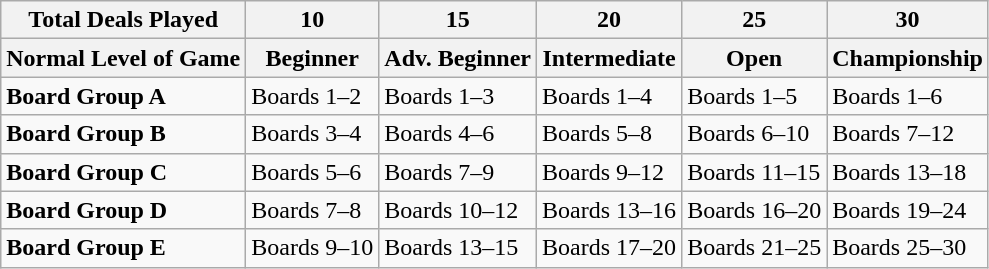<table class="wikitable">
<tr>
<th>Total Deals Played</th>
<th>10</th>
<th>15</th>
<th>20</th>
<th>25</th>
<th>30</th>
</tr>
<tr>
<th>Normal Level of Game</th>
<th>Beginner</th>
<th>Adv. Beginner</th>
<th>Intermediate</th>
<th>Open</th>
<th>Championship</th>
</tr>
<tr>
<td><strong>Board Group A</strong></td>
<td>Boards 1–2</td>
<td>Boards 1–3</td>
<td>Boards 1–4</td>
<td>Boards 1–5</td>
<td>Boards 1–6</td>
</tr>
<tr>
<td><strong>Board Group B</strong></td>
<td>Boards 3–4</td>
<td>Boards 4–6</td>
<td>Boards 5–8</td>
<td>Boards 6–10</td>
<td>Boards 7–12</td>
</tr>
<tr>
<td><strong>Board Group C</strong></td>
<td>Boards 5–6</td>
<td>Boards 7–9</td>
<td>Boards 9–12</td>
<td>Boards 11–15</td>
<td>Boards 13–18</td>
</tr>
<tr>
<td><strong>Board Group D</strong></td>
<td>Boards 7–8</td>
<td>Boards 10–12</td>
<td>Boards 13–16</td>
<td>Boards 16–20</td>
<td>Boards 19–24</td>
</tr>
<tr>
<td><strong>Board Group E</strong></td>
<td>Boards 9–10</td>
<td>Boards 13–15</td>
<td>Boards 17–20</td>
<td>Boards 21–25</td>
<td>Boards 25–30</td>
</tr>
</table>
